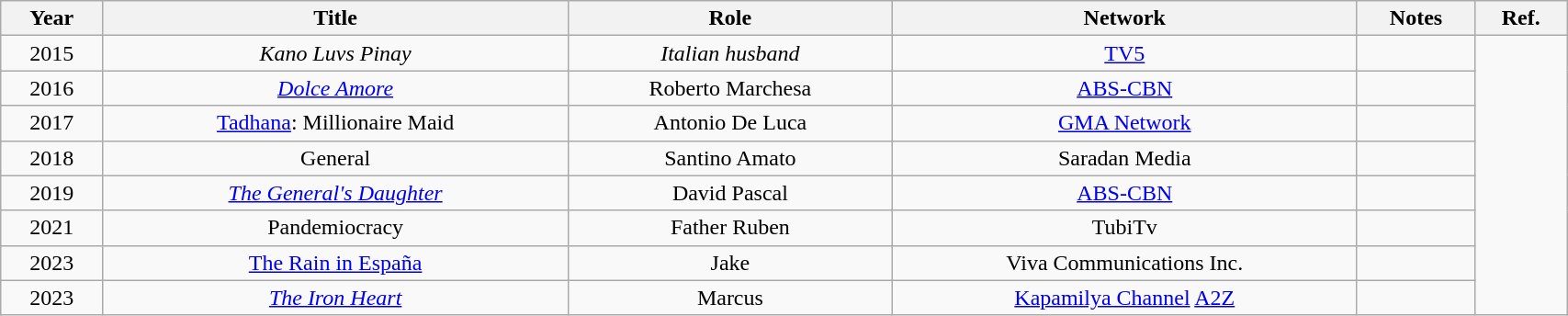<table class="wikitable" style="text-align:center" width=90%>
<tr>
<th>Year</th>
<th>Title</th>
<th>Role</th>
<th>Network</th>
<th>Notes</th>
<th>Ref.</th>
</tr>
<tr>
<td>2015</td>
<td><em>Kano Luvs Pinay</em></td>
<td><em>Italian husband</em></td>
<td><a href='#'>TV5</a></td>
<td></td>
</tr>
<tr>
<td>2016</td>
<td><em><a href='#'>Dolce Amore</a></em></td>
<td>Roberto Marchesa</td>
<td><a href='#'>ABS-CBN</a></td>
<td></td>
</tr>
<tr>
<td>2017</td>
<td><a href='#'>Tadhana</a>: Millionaire Maid</td>
<td>Antonio De Luca</td>
<td><a href='#'>GMA Network</a></td>
<td></td>
</tr>
<tr>
<td>2018</td>
<td>General </td>
<td>Santino Amato</td>
<td>Saradan Media</td>
<td></td>
</tr>
<tr>
<td>2019</td>
<td><em><a href='#'>The General's Daughter</a></em></td>
<td>David Pascal</td>
<td><a href='#'>ABS-CBN</a></td>
<td></td>
</tr>
<tr>
<td>2021</td>
<td>Pandemiocracy</td>
<td>Father Ruben</td>
<td>TubiTv</td>
<td></td>
</tr>
<tr>
<td>2023</td>
<td><a href='#'>The Rain in España</a></td>
<td>Jake</td>
<td>Viva Communications Inc.</td>
<td></td>
</tr>
<tr>
<td>2023</td>
<td><em><a href='#'>The Iron Heart</a></em></td>
<td>Marcus</td>
<td><a href='#'>Kapamilya Channel</a> <a href='#'>A2Z</a></td>
<td></td>
</tr>
</table>
